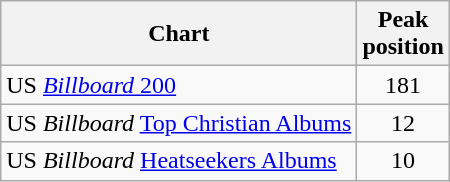<table class="wikitable sortable">
<tr>
<th>Chart</th>
<th>Peak<br>position</th>
</tr>
<tr>
<td>US <a href='#'><em>Billboard</em> 200</a></td>
<td align="center">181</td>
</tr>
<tr>
<td>US <em>Billboard</em> <a href='#'>Top Christian Albums</a></td>
<td align="center">12</td>
</tr>
<tr>
<td>US <em>Billboard</em> <a href='#'>Heatseekers Albums</a></td>
<td align="center">10</td>
</tr>
</table>
